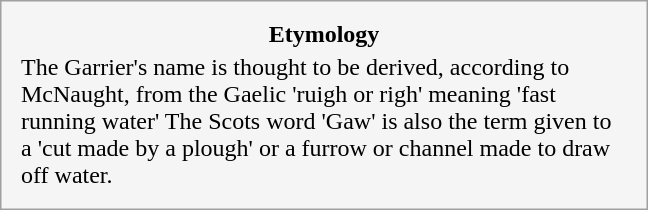<table style="float:left; margin:1em; width:27em; border: 1px solid #a0a0a0; padding: 10px; background-color: #F5F5F5; text-align:left;">
<tr style="text-align:center;">
<td><strong>Etymology</strong></td>
</tr>
<tr>
<td>The Garrier's name is thought to be derived, according to McNaught, from the Gaelic 'ruigh or righ' meaning 'fast running water' The Scots word 'Gaw' is also the term given to a 'cut made by a plough' or a furrow or channel made to draw off water.</td>
</tr>
</table>
